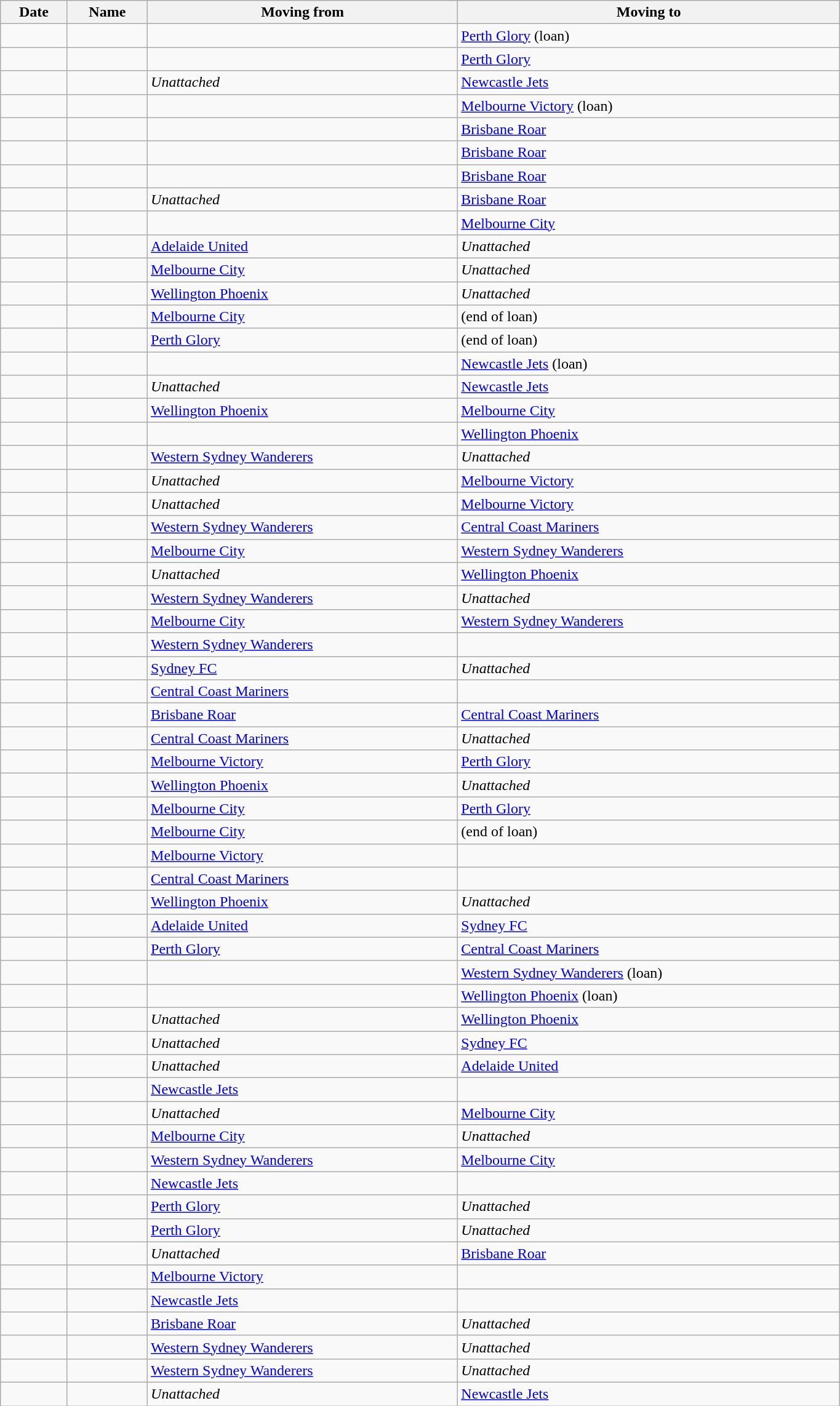<table class="wikitable sortable" style="width:72%; ">
<tr>
<th>Date</th>
<th>Name</th>
<th>Moving from</th>
<th>Moving to</th>
</tr>
<tr>
<td></td>
<td></td>
<td></td>
<td><a href='#'>Perth Glory</a> (loan)</td>
</tr>
<tr>
<td></td>
<td></td>
<td></td>
<td><a href='#'>Perth Glory</a></td>
</tr>
<tr>
<td></td>
<td></td>
<td><em>Unattached</em></td>
<td><a href='#'>Newcastle Jets</a></td>
</tr>
<tr>
<td></td>
<td></td>
<td></td>
<td><a href='#'>Melbourne Victory</a> (loan)</td>
</tr>
<tr>
<td></td>
<td></td>
<td></td>
<td><a href='#'>Brisbane Roar</a></td>
</tr>
<tr>
<td></td>
<td></td>
<td></td>
<td><a href='#'>Brisbane Roar</a></td>
</tr>
<tr>
<td></td>
<td></td>
<td></td>
<td><a href='#'>Brisbane Roar</a></td>
</tr>
<tr>
<td></td>
<td></td>
<td><em>Unattached</em></td>
<td><a href='#'>Brisbane Roar</a></td>
</tr>
<tr>
<td></td>
<td></td>
<td></td>
<td><a href='#'>Melbourne City</a></td>
</tr>
<tr>
<td></td>
<td></td>
<td><a href='#'>Adelaide United</a></td>
<td><em>Unattached</em></td>
</tr>
<tr>
<td></td>
<td></td>
<td><a href='#'>Melbourne City</a></td>
<td><em>Unattached</em></td>
</tr>
<tr>
<td></td>
<td></td>
<td><a href='#'>Wellington Phoenix</a></td>
<td><em>Unattached</em></td>
</tr>
<tr>
<td></td>
<td></td>
<td><a href='#'>Melbourne City</a></td>
<td> (end of loan)</td>
</tr>
<tr>
<td></td>
<td></td>
<td><a href='#'>Perth Glory</a></td>
<td> (end of loan)</td>
</tr>
<tr>
<td></td>
<td></td>
<td></td>
<td><a href='#'>Newcastle Jets</a> (loan)</td>
</tr>
<tr>
<td></td>
<td></td>
<td><em>Unattached</em></td>
<td><a href='#'>Newcastle Jets</a></td>
</tr>
<tr>
<td></td>
<td></td>
<td><a href='#'>Wellington Phoenix</a></td>
<td><a href='#'>Melbourne City</a></td>
</tr>
<tr>
<td></td>
<td></td>
<td></td>
<td><a href='#'>Wellington Phoenix</a></td>
</tr>
<tr>
<td></td>
<td></td>
<td><a href='#'>Western Sydney Wanderers</a></td>
<td><em>Unattached</em></td>
</tr>
<tr>
<td></td>
<td></td>
<td><em>Unattached</em></td>
<td><a href='#'>Melbourne Victory</a></td>
</tr>
<tr>
<td></td>
<td></td>
<td><em>Unattached</em></td>
<td><a href='#'>Melbourne Victory</a></td>
</tr>
<tr>
<td></td>
<td></td>
<td><a href='#'>Western Sydney Wanderers</a></td>
<td><a href='#'>Central Coast Mariners</a></td>
</tr>
<tr>
<td></td>
<td></td>
<td><a href='#'>Melbourne City</a></td>
<td><a href='#'>Western Sydney Wanderers</a></td>
</tr>
<tr>
<td></td>
<td></td>
<td><em>Unattached</em></td>
<td><a href='#'>Wellington Phoenix</a></td>
</tr>
<tr>
<td></td>
<td></td>
<td><a href='#'>Western Sydney Wanderers</a></td>
<td><em>Unattached</em></td>
</tr>
<tr>
<td></td>
<td></td>
<td><a href='#'>Melbourne City</a></td>
<td><a href='#'>Western Sydney Wanderers</a></td>
</tr>
<tr>
<td></td>
<td></td>
<td><a href='#'>Western Sydney Wanderers</a></td>
<td></td>
</tr>
<tr>
<td></td>
<td></td>
<td><a href='#'>Sydney FC</a></td>
<td><em>Unattached</em></td>
</tr>
<tr>
<td></td>
<td></td>
<td><a href='#'>Central Coast Mariners</a></td>
<td></td>
</tr>
<tr>
<td></td>
<td></td>
<td><a href='#'>Brisbane Roar</a></td>
<td><a href='#'>Central Coast Mariners</a></td>
</tr>
<tr>
<td></td>
<td></td>
<td><a href='#'>Central Coast Mariners</a></td>
<td><em>Unattached</em></td>
</tr>
<tr>
<td></td>
<td></td>
<td><a href='#'>Melbourne Victory</a></td>
<td><a href='#'>Perth Glory</a></td>
</tr>
<tr>
<td></td>
<td></td>
<td><a href='#'>Wellington Phoenix</a></td>
<td><em>Unattached</em></td>
</tr>
<tr>
<td></td>
<td></td>
<td><a href='#'>Melbourne City</a></td>
<td><a href='#'>Perth Glory</a></td>
</tr>
<tr>
<td></td>
<td></td>
<td><a href='#'>Melbourne City</a></td>
<td> (end of loan)</td>
</tr>
<tr>
<td></td>
<td></td>
<td><a href='#'>Melbourne Victory</a></td>
<td></td>
</tr>
<tr>
<td></td>
<td></td>
<td><a href='#'>Central Coast Mariners</a></td>
<td></td>
</tr>
<tr>
<td></td>
<td></td>
<td><a href='#'>Wellington Phoenix</a></td>
<td><em>Unattached</em></td>
</tr>
<tr>
<td></td>
<td></td>
<td><a href='#'>Adelaide United</a></td>
<td><a href='#'>Sydney FC</a></td>
</tr>
<tr>
<td></td>
<td></td>
<td><a href='#'>Perth Glory</a></td>
<td><a href='#'>Central Coast Mariners</a></td>
</tr>
<tr>
<td></td>
<td></td>
<td></td>
<td><a href='#'>Western Sydney Wanderers</a> (loan)</td>
</tr>
<tr>
<td></td>
<td></td>
<td></td>
<td><a href='#'>Wellington Phoenix</a> (loan)</td>
</tr>
<tr>
<td></td>
<td></td>
<td><em>Unattached</em></td>
<td><a href='#'>Wellington Phoenix</a></td>
</tr>
<tr>
<td></td>
<td></td>
<td><em>Unattached</em></td>
<td><a href='#'>Sydney FC</a></td>
</tr>
<tr>
<td></td>
<td></td>
<td><em>Unattached</em></td>
<td><a href='#'>Adelaide United</a></td>
</tr>
<tr>
<td></td>
<td></td>
<td><a href='#'>Newcastle Jets</a></td>
<td></td>
</tr>
<tr>
<td></td>
<td></td>
<td><em>Unattached</em></td>
<td><a href='#'>Melbourne City</a></td>
</tr>
<tr>
<td></td>
<td></td>
<td><a href='#'>Melbourne City</a></td>
<td><em>Unattached</em></td>
</tr>
<tr>
<td></td>
<td></td>
<td><a href='#'>Western Sydney Wanderers</a></td>
<td><a href='#'>Melbourne City</a></td>
</tr>
<tr>
<td></td>
<td></td>
<td><a href='#'>Newcastle Jets</a></td>
<td></td>
</tr>
<tr>
<td></td>
<td></td>
<td><a href='#'>Perth Glory</a></td>
<td><em>Unattached</em></td>
</tr>
<tr>
<td></td>
<td></td>
<td><a href='#'>Perth Glory</a></td>
<td><em>Unattached</em></td>
</tr>
<tr>
<td></td>
<td></td>
<td><em>Unattached</em></td>
<td><a href='#'>Brisbane Roar</a></td>
</tr>
<tr>
<td></td>
<td></td>
<td><a href='#'>Melbourne Victory</a></td>
<td></td>
</tr>
<tr>
<td></td>
<td></td>
<td><a href='#'>Newcastle Jets</a></td>
<td></td>
</tr>
<tr>
<td></td>
<td></td>
<td><a href='#'>Brisbane Roar</a></td>
<td><em>Unattached</em></td>
</tr>
<tr>
<td></td>
<td></td>
<td><a href='#'>Western Sydney Wanderers</a></td>
<td><em>Unattached</em></td>
</tr>
<tr>
<td></td>
<td></td>
<td><a href='#'>Western Sydney Wanderers</a></td>
<td><em>Unattached</em></td>
</tr>
<tr>
<td></td>
<td></td>
<td><em>Unattached</em></td>
<td><a href='#'>Newcastle Jets</a></td>
</tr>
</table>
